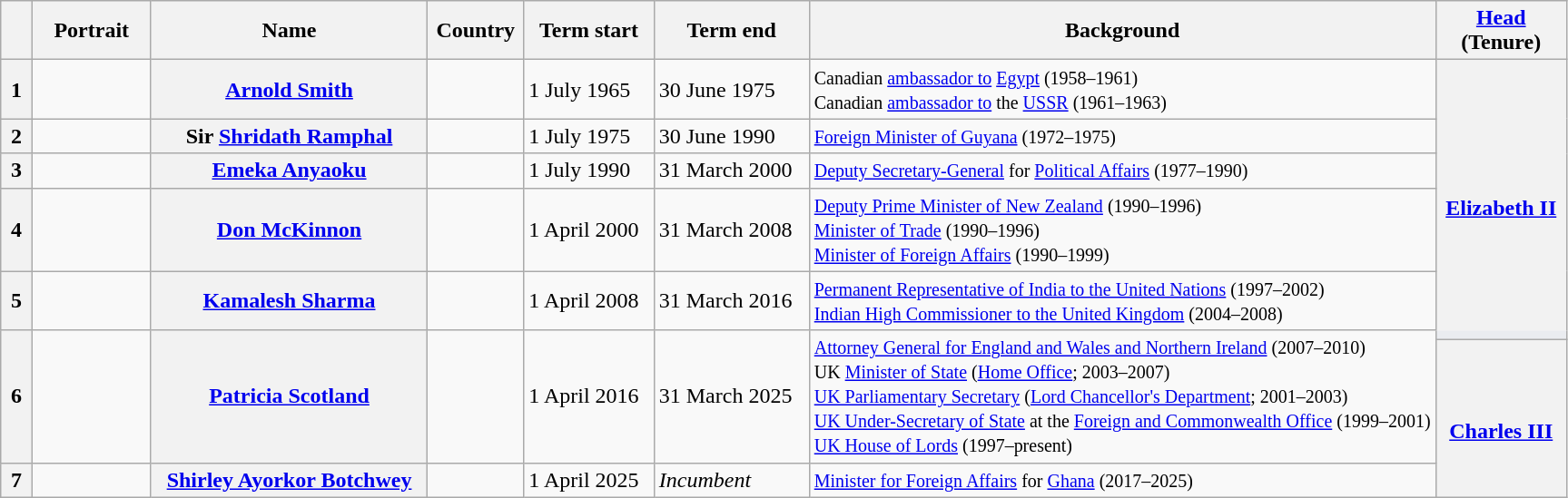<table class="wikitable">
<tr>
<th width=2%></th>
<th width=80px>Portrait</th>
<th>Name</th>
<th>Country</th>
<th>Term start</th>
<th>Term end</th>
<th width=40%>Background</th>
<th><a href='#'>Head</a><br>(Tenure)</th>
</tr>
<tr>
<th style="text-align:center">1</th>
<td></td>
<th style="text-align:center"><a href='#'>Arnold Smith</a></th>
<td></td>
<td>1 July 1965</td>
<td>30 June 1975</td>
<td><small>Canadian <a href='#'>ambassador to</a> <a href='#'>Egypt</a> (1958–1961)<br>Canadian <a href='#'>ambassador to</a> the <a href='#'>USSR</a> (1961–1963)</small></td>
<th rowspan="5" style="border-style: solid solid none solid ;"><br><a href='#'>Elizabeth II</a><br></th>
</tr>
<tr>
<th style="text-align:center">2</th>
<td></td>
<th style="text-align:center">Sir <a href='#'>Shridath Ramphal</a></th>
<td></td>
<td>1 July 1975</td>
<td>30 June 1990</td>
<td><small><a href='#'>Foreign Minister of Guyana</a> (1972–1975)</small></td>
</tr>
<tr>
<th style="text-align:center">3</th>
<td></td>
<th style="text-align:center"><a href='#'>Emeka Anyaoku</a></th>
<td></td>
<td>1 July 1990</td>
<td>31 March 2000</td>
<td><small><a href='#'>Deputy Secretary-General</a> for <a href='#'>Political Affairs</a> (1977–1990)</small></td>
</tr>
<tr>
<th style="text-align:center">4</th>
<td></td>
<th style="text-align:center"><a href='#'>Don McKinnon</a></th>
<td></td>
<td>1 April 2000</td>
<td>31 March 2008</td>
<td><small><a href='#'>Deputy Prime Minister of New Zealand</a> (1990–1996)<br><a href='#'>Minister of Trade</a> (1990–1996)<br><a href='#'>Minister of Foreign Affairs</a> (1990–1999)</small></td>
</tr>
<tr>
<th style="text-align:center">5</th>
<td></td>
<th style="text-align:center"><a href='#'>Kamalesh Sharma</a></th>
<td></td>
<td>1 April 2008</td>
<td>31 March 2016</td>
<td><small><a href='#'>Permanent Representative of India to the United Nations</a> (1997–2002)<br><a href='#'>Indian High Commissioner to the United Kingdom</a> (2004–2008)</small></td>
</tr>
<tr>
<th rowspan="2" style="text-align:center">6</th>
<td rowspan="2"></td>
<th rowspan="2" style="text-align:center"><a href='#'>Patricia Scotland<br></a></th>
<td rowspan="2"><br></td>
<td rowspan="2">1 April 2016</td>
<td rowspan="2">31 March 2025</td>
<td rowspan="2"><small><a href='#'>Attorney General for England and Wales and Northern Ireland</a> (2007–2010)<br> UK <a href='#'>Minister of State</a> (<a href='#'>Home Office</a>; 2003–2007)<br> <a href='#'>UK Parliamentary Secretary</a> (<a href='#'>Lord Chancellor's Department</a>; 2001–2003)<br> <a href='#'>UK Under-Secretary of State</a> at the <a href='#'>Foreign and Commonwealth Office</a> (1999–2001)<br> <a href='#'>UK House of Lords</a> (1997–present)</small></td>
<td style="background:#eaecf0 ; border-style: none solid solid solid ;"></td>
</tr>
<tr>
<th rowspan="2"><br><a href='#'>Charles III</a><br></th>
</tr>
<tr>
<th style="text-align:center">7</th>
<td></td>
<th style="text-align:center"><a href='#'>Shirley Ayorkor Botchwey</a></th>
<td></td>
<td>1 April 2025</td>
<td><em>Incumbent</em></td>
<td><small><a href='#'>Minister for Foreign Affairs</a> for <a href='#'>Ghana</a> (2017–2025)</small></td>
</tr>
</table>
